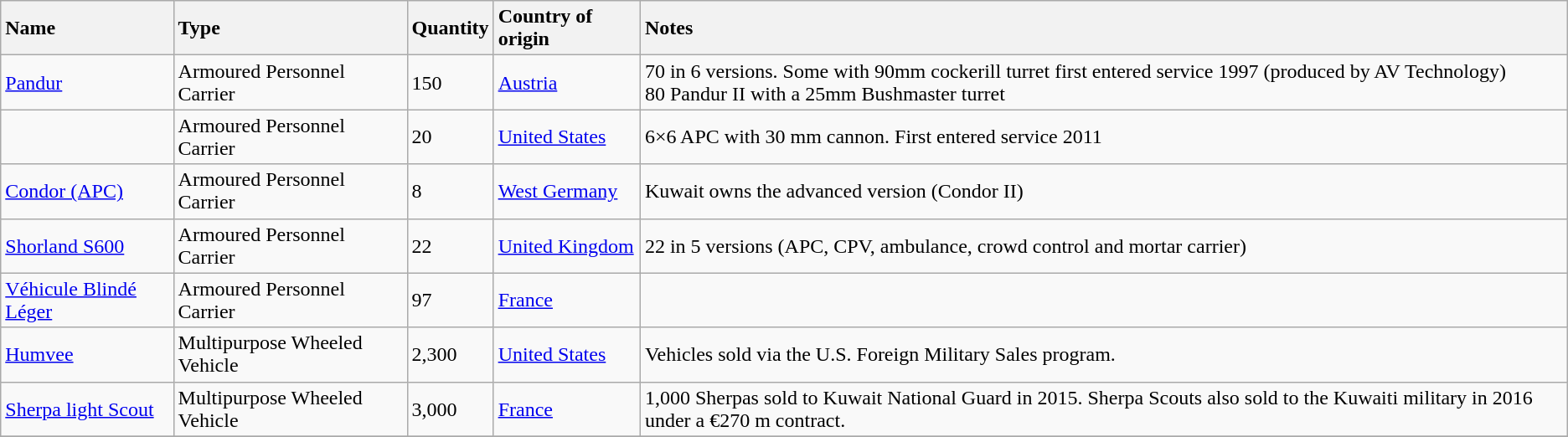<table class="wikitable">
<tr>
<th style="text-align: left;">Name</th>
<th style="text-align: left;">Type</th>
<th style="text-align: left;">Quantity</th>
<th style="text-align: left;">Country of origin</th>
<th style="text-align: left;">Notes</th>
</tr>
<tr>
<td><a href='#'>Pandur</a></td>
<td>Armoured Personnel Carrier</td>
<td>150</td>
<td><a href='#'>Austria</a></td>
<td>70 in 6 versions. Some with 90mm cockerill turret first entered service 1997 (produced by AV Technology)<br>80 Pandur II with a 25mm Bushmaster turret</td>
</tr>
<tr>
<td></td>
<td>Armoured Personnel Carrier</td>
<td>20</td>
<td><a href='#'>United States</a></td>
<td>6×6 APC with 30 mm cannon. First entered service 2011</td>
</tr>
<tr>
<td><a href='#'>Condor (APC)</a></td>
<td>Armoured Personnel Carrier</td>
<td>8</td>
<td><a href='#'>West Germany</a></td>
<td>Kuwait owns the advanced version (Condor II)</td>
</tr>
<tr>
<td><a href='#'>Shorland S600</a></td>
<td>Armoured Personnel Carrier</td>
<td>22</td>
<td><a href='#'>United Kingdom</a></td>
<td>22 in 5 versions (APC, CPV, ambulance, crowd control and mortar carrier)</td>
</tr>
<tr>
<td><a href='#'>Véhicule Blindé Léger</a></td>
<td>Armoured Personnel Carrier</td>
<td>97</td>
<td><a href='#'>France</a></td>
<td></td>
</tr>
<tr>
<td><a href='#'>Humvee</a></td>
<td>Multipurpose Wheeled Vehicle</td>
<td>2,300</td>
<td><a href='#'>United States</a></td>
<td>Vehicles sold via the U.S. Foreign Military Sales program.</td>
</tr>
<tr>
<td><a href='#'>Sherpa light Scout</a></td>
<td>Multipurpose Wheeled Vehicle</td>
<td>3,000</td>
<td><a href='#'>France</a></td>
<td>1,000 Sherpas sold to Kuwait National Guard in 2015. Sherpa Scouts also sold to the Kuwaiti military in 2016 under a €270 m contract.</td>
</tr>
<tr>
</tr>
</table>
